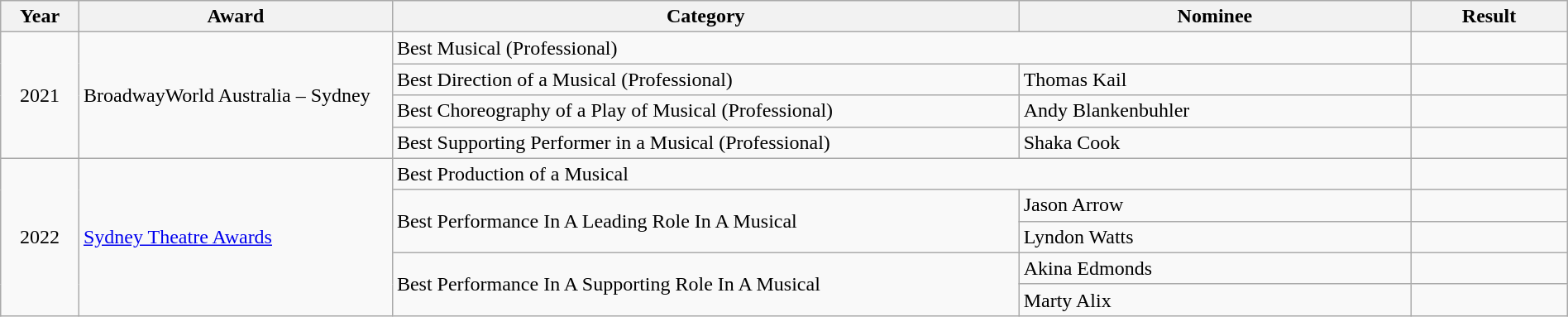<table class="wikitable" style="width:100%;">
<tr>
<th style="width:5%;">Year</th>
<th style="width:20%;">Award</th>
<th style="width:40%;">Category</th>
<th style="width:25%;">Nominee</th>
<th style="width:10%;">Result</th>
</tr>
<tr>
<td rowspan="4" style="text-align:center;">2021</td>
<td rowspan="4">BroadwayWorld Australia – Sydney</td>
<td colspan="2">Best Musical (Professional)</td>
<td></td>
</tr>
<tr>
<td>Best Direction of a Musical (Professional)</td>
<td>Thomas Kail</td>
<td></td>
</tr>
<tr>
<td>Best Choreography of a Play of Musical (Professional)</td>
<td>Andy Blankenbuhler</td>
<td></td>
</tr>
<tr>
<td>Best Supporting Performer in a Musical (Professional)</td>
<td>Shaka Cook</td>
<td></td>
</tr>
<tr>
<td rowspan="5" style="text-align:center;">2022</td>
<td rowspan="5"><a href='#'>Sydney Theatre Awards</a></td>
<td colspan="2">Best Production of a Musical</td>
<td></td>
</tr>
<tr>
<td rowspan="2">Best Performance In A Leading Role In A Musical</td>
<td>Jason Arrow</td>
<td></td>
</tr>
<tr>
<td>Lyndon Watts</td>
<td></td>
</tr>
<tr>
<td rowspan="2">Best Performance In A Supporting Role In A Musical</td>
<td>Akina Edmonds</td>
<td></td>
</tr>
<tr>
<td>Marty Alix</td>
<td></td>
</tr>
</table>
